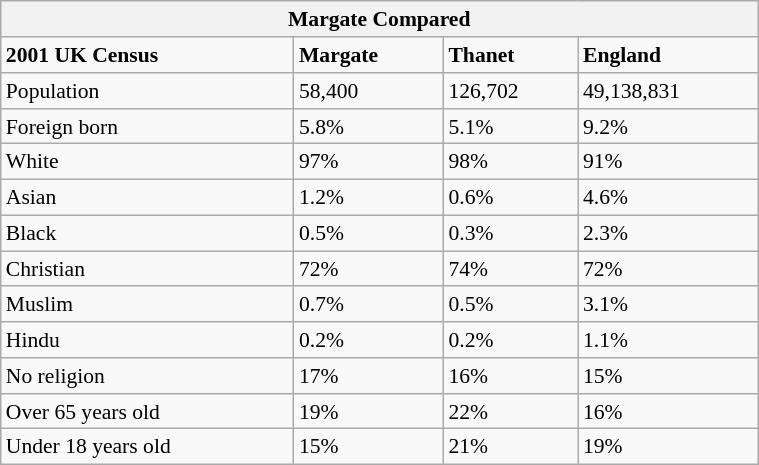<table class="wikitable" id="toc" style="float: right; margin-left: 2em; width: 40%; font-size: 90%;" cellspacing="3">
<tr>
<th colspan="4"><strong>Margate Compared</strong></th>
</tr>
<tr>
<td><strong>2001 UK Census</strong></td>
<td><strong>Margate</strong></td>
<td><strong>Thanet</strong></td>
<td><strong>England</strong></td>
</tr>
<tr>
<td>Population</td>
<td>58,400</td>
<td>126,702</td>
<td>49,138,831</td>
</tr>
<tr>
<td>Foreign born</td>
<td>5.8%</td>
<td>5.1%</td>
<td>9.2%</td>
</tr>
<tr>
<td>White</td>
<td>97%</td>
<td>98%</td>
<td>91%</td>
</tr>
<tr>
<td>Asian</td>
<td>1.2%</td>
<td>0.6%</td>
<td>4.6%</td>
</tr>
<tr>
<td>Black</td>
<td>0.5%</td>
<td>0.3%</td>
<td>2.3%</td>
</tr>
<tr>
<td>Christian</td>
<td>72%</td>
<td>74%</td>
<td>72%</td>
</tr>
<tr>
<td>Muslim</td>
<td>0.7%</td>
<td>0.5%</td>
<td>3.1%</td>
</tr>
<tr>
<td>Hindu</td>
<td>0.2%</td>
<td>0.2%</td>
<td>1.1%</td>
</tr>
<tr>
<td>No religion</td>
<td>17%</td>
<td>16%</td>
<td>15%</td>
</tr>
<tr>
<td>Over 65 years old</td>
<td>19%</td>
<td>22%</td>
<td>16%</td>
</tr>
<tr>
<td>Under 18 years old</td>
<td>15%</td>
<td>21%</td>
<td>19%</td>
</tr>
</table>
